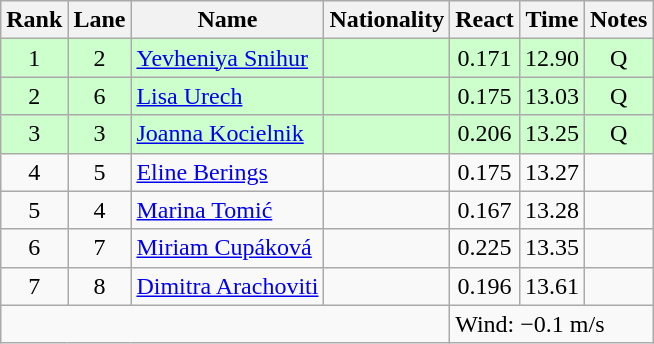<table class="wikitable sortable" style="text-align:center">
<tr>
<th>Rank</th>
<th>Lane</th>
<th>Name</th>
<th>Nationality</th>
<th>React</th>
<th>Time</th>
<th>Notes</th>
</tr>
<tr bgcolor=ccffcc>
<td>1</td>
<td>2</td>
<td align="left"><a href='#'>Yevheniya Snihur</a></td>
<td align=left></td>
<td>0.171</td>
<td>12.90</td>
<td>Q</td>
</tr>
<tr bgcolor=ccffcc>
<td>2</td>
<td>6</td>
<td align="left"><a href='#'>Lisa Urech</a></td>
<td align=left></td>
<td>0.175</td>
<td>13.03</td>
<td>Q</td>
</tr>
<tr bgcolor=ccffcc>
<td>3</td>
<td>3</td>
<td align="left"><a href='#'>Joanna Kocielnik</a></td>
<td align=left></td>
<td>0.206</td>
<td>13.25</td>
<td>Q</td>
</tr>
<tr>
<td>4</td>
<td>5</td>
<td align="left"><a href='#'>Eline Berings</a></td>
<td align=left></td>
<td>0.175</td>
<td>13.27</td>
<td></td>
</tr>
<tr>
<td>5</td>
<td>4</td>
<td align="left"><a href='#'>Marina Tomić</a></td>
<td align=left></td>
<td>0.167</td>
<td>13.28</td>
<td></td>
</tr>
<tr>
<td>6</td>
<td>7</td>
<td align="left"><a href='#'>Miriam Cupáková</a></td>
<td align=left></td>
<td>0.225</td>
<td>13.35</td>
<td></td>
</tr>
<tr>
<td>7</td>
<td>8</td>
<td align="left"><a href='#'>Dimitra Arachoviti</a></td>
<td align=left></td>
<td>0.196</td>
<td>13.61</td>
<td></td>
</tr>
<tr>
<td colspan=4></td>
<td colspan=3 align=left>Wind: −0.1 m/s</td>
</tr>
</table>
